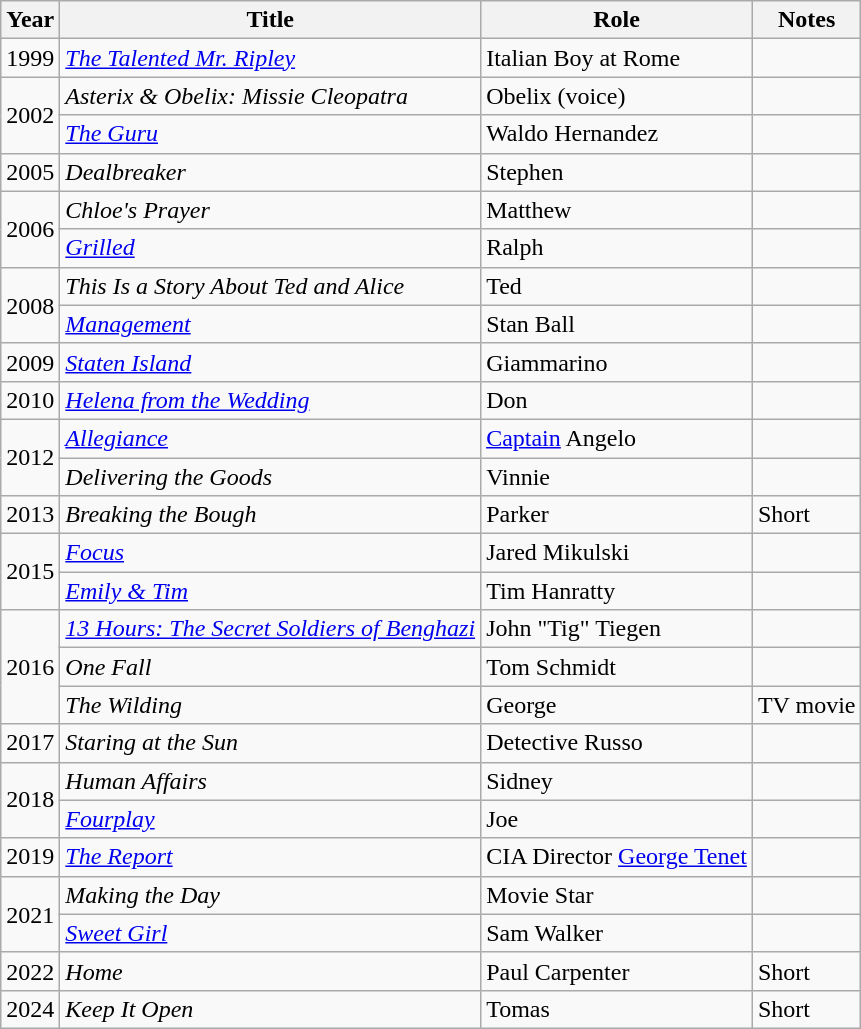<table class="wikitable sortable">
<tr>
<th>Year</th>
<th>Title</th>
<th>Role</th>
<th>Notes</th>
</tr>
<tr>
<td>1999</td>
<td><em><a href='#'>The Talented Mr. Ripley</a></em></td>
<td>Italian Boy at Rome</td>
<td></td>
</tr>
<tr>
<td rowspan="2">2002</td>
<td><em>Asterix & Obelix: Missie Cleopatra</em></td>
<td>Obelix (voice)</td>
<td></td>
</tr>
<tr>
<td><em><a href='#'>The Guru</a></em></td>
<td>Waldo Hernandez</td>
<td></td>
</tr>
<tr>
<td>2005</td>
<td><em>Dealbreaker</em></td>
<td>Stephen</td>
<td></td>
</tr>
<tr>
<td rowspan="2">2006</td>
<td><em>Chloe's Prayer</em></td>
<td>Matthew</td>
<td></td>
</tr>
<tr>
<td><em><a href='#'>Grilled</a></em></td>
<td>Ralph</td>
<td></td>
</tr>
<tr>
<td rowspan="2">2008</td>
<td><em>This Is a Story About Ted and Alice</em></td>
<td>Ted</td>
<td></td>
</tr>
<tr>
<td><em><a href='#'>Management</a></em></td>
<td>Stan Ball</td>
<td></td>
</tr>
<tr>
<td>2009</td>
<td><em><a href='#'>Staten Island</a></em></td>
<td>Giammarino</td>
<td></td>
</tr>
<tr>
<td>2010</td>
<td><em><a href='#'>Helena from the Wedding</a></em></td>
<td>Don</td>
<td></td>
</tr>
<tr>
<td rowspan="2">2012</td>
<td><em><a href='#'>Allegiance</a></em></td>
<td><a href='#'>Captain</a> Angelo</td>
<td></td>
</tr>
<tr>
<td><em>Delivering the Goods</em></td>
<td>Vinnie</td>
<td></td>
</tr>
<tr>
<td>2013</td>
<td><em>Breaking the Bough</em></td>
<td>Parker</td>
<td>Short</td>
</tr>
<tr>
<td rowspan="2">2015</td>
<td><em><a href='#'>Focus</a></em></td>
<td>Jared Mikulski</td>
<td></td>
</tr>
<tr>
<td><em><a href='#'>Emily & Tim</a></em></td>
<td>Tim Hanratty</td>
<td></td>
</tr>
<tr>
<td rowspan="3">2016</td>
<td><em><a href='#'>13 Hours: The Secret Soldiers of Benghazi</a></em></td>
<td>John "Tig" Tiegen</td>
<td></td>
</tr>
<tr>
<td><em>One Fall</em></td>
<td>Tom Schmidt</td>
<td></td>
</tr>
<tr>
<td><em>The Wilding</em></td>
<td>George</td>
<td>TV movie</td>
</tr>
<tr>
<td>2017</td>
<td><em>Staring at the Sun</em></td>
<td>Detective Russo</td>
<td></td>
</tr>
<tr>
<td rowspan="2">2018</td>
<td><em>Human Affairs</em></td>
<td>Sidney</td>
<td></td>
</tr>
<tr>
<td><em><a href='#'>Fourplay</a></em></td>
<td>Joe</td>
<td></td>
</tr>
<tr>
<td>2019</td>
<td><em><a href='#'>The Report</a></em></td>
<td>CIA Director <a href='#'>George Tenet</a></td>
<td></td>
</tr>
<tr>
<td rowspan="2">2021</td>
<td><em>Making the Day</em></td>
<td>Movie Star</td>
<td></td>
</tr>
<tr>
<td><em><a href='#'>Sweet Girl</a></em></td>
<td>Sam Walker</td>
<td></td>
</tr>
<tr>
<td>2022</td>
<td><em>Home</em></td>
<td>Paul Carpenter</td>
<td>Short</td>
</tr>
<tr>
<td>2024</td>
<td><em>Keep It Open</em></td>
<td>Tomas</td>
<td>Short</td>
</tr>
</table>
